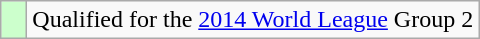<table class="wikitable" style="text-align: left;">
<tr>
<td width=10px bgcolor=#ccffcc></td>
<td>Qualified for the <a href='#'>2014 World League</a> Group 2</td>
</tr>
</table>
